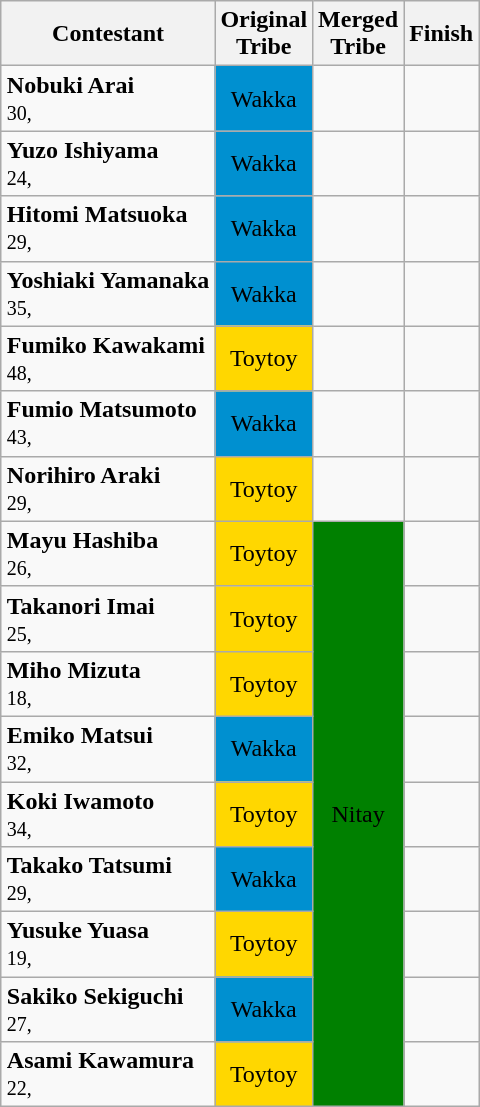<table class="wikitable" style="margin:auto; text-align:center">
<tr>
<th>Contestant</th>
<th>Original<br>Tribe</th>
<th>Merged<br>Tribe</th>
<th>Finish</th>
</tr>
<tr>
<td align="left"><strong>Nobuki Arai</strong><br><small>30,</small></td>
<td bgcolor="#0090d0">Wakka</td>
<td></td>
<td></td>
</tr>
<tr>
<td align="left"><strong>Yuzo Ishiyama</strong><br><small>24,</small></td>
<td bgcolor="#0090d0">Wakka</td>
<td></td>
<td></td>
</tr>
<tr>
<td align="left"><strong>Hitomi Matsuoka</strong><br><small>29,</small></td>
<td bgcolor="#0090d0">Wakka</td>
<td></td>
<td></td>
</tr>
<tr>
<td align="left"><strong>Yoshiaki Yamanaka</strong><br><small>35,</small></td>
<td bgcolor="#0090d0">Wakka</td>
<td></td>
<td></td>
</tr>
<tr>
<td align="left"><strong>Fumiko Kawakami</strong><br><small>48,</small></td>
<td bgcolor="gold">Toytoy</td>
<td></td>
<td></td>
</tr>
<tr>
<td align="left"><strong>Fumio Matsumoto</strong><br><small>43,</small></td>
<td bgcolor="#0090d0">Wakka</td>
<td></td>
<td></td>
</tr>
<tr>
<td align="left"><strong>Norihiro Araki</strong><br><small>29,</small></td>
<td bgcolor="gold">Toytoy</td>
<td></td>
<td></td>
</tr>
<tr>
<td align="left"><strong>Mayu Hashiba</strong><br><small>26,</small></td>
<td bgcolor="gold">Toytoy</td>
<td align=center bgcolor="green" rowspan=9>Nitay</td>
<td></td>
</tr>
<tr>
<td align="left"><strong>Takanori Imai</strong><br><small>25,</small></td>
<td bgcolor="gold">Toytoy</td>
<td></td>
</tr>
<tr>
<td align="left"><strong>Miho Mizuta</strong><br><small>18,</small></td>
<td bgcolor="gold">Toytoy</td>
<td></td>
</tr>
<tr>
<td align="left"><strong>Emiko Matsui</strong><br><small>32,</small></td>
<td bgcolor="#0090d0">Wakka</td>
<td></td>
</tr>
<tr>
<td align="left"><strong>Koki Iwamoto</strong><br><small>34,</small></td>
<td bgcolor="gold">Toytoy</td>
<td></td>
</tr>
<tr>
<td align="left"><strong>Takako Tatsumi</strong><br><small>29,</small></td>
<td bgcolor="#0090d0">Wakka</td>
<td></td>
</tr>
<tr>
<td align="left"><strong>Yusuke Yuasa</strong><br><small>19,</small></td>
<td bgcolor="gold">Toytoy</td>
<td></td>
</tr>
<tr>
<td align="left"><strong>Sakiko Sekiguchi</strong><br><small>27,</small></td>
<td bgcolor="#0090d0">Wakka</td>
<td></td>
</tr>
<tr>
<td align="left"><strong>Asami Kawamura</strong><br><small>22,</small></td>
<td bgcolor="gold">Toytoy</td>
<td></td>
</tr>
</table>
